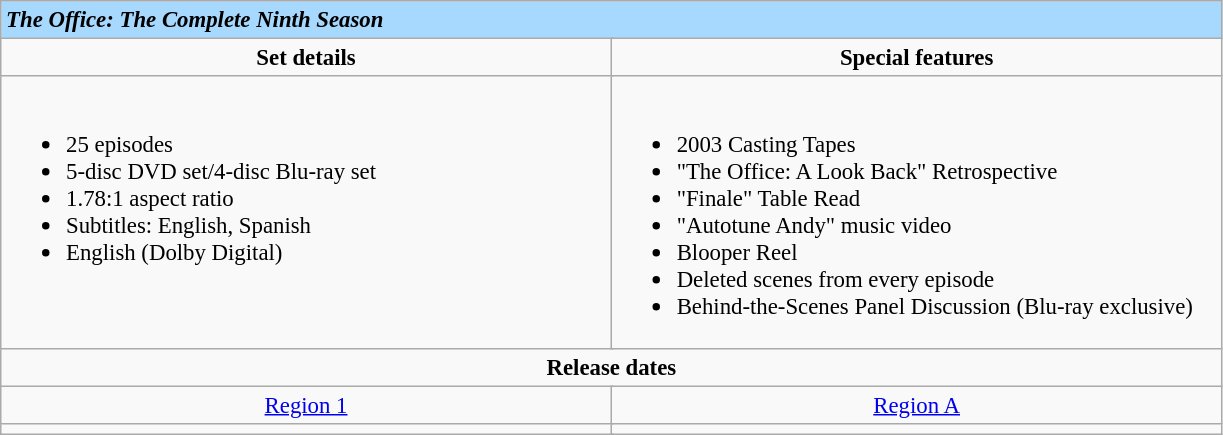<table class="wikitable" style="font-size: 95%;">
<tr style="background:#a7d9fe; color:#black;">
<td colspan="8"><strong><em>The Office: The Complete Ninth Season</em></strong></td>
</tr>
<tr valign="top">
<td align="center" width="400" colspan="4"><strong>Set details</strong></td>
<td width="400" align="center" colspan="4"><strong>Special features</strong></td>
</tr>
<tr valign="top">
<td colspan="4" align="left" width="400"><br><ul><li>25 episodes</li><li>5-disc DVD set/4-disc Blu-ray set</li><li>1.78:1 aspect ratio</li><li>Subtitles: English, Spanish</li><li>English (Dolby Digital)</li></ul></td>
<td colspan="4" align="left" width="400"><br><ul><li>2003 Casting Tapes</li><li>"The Office: A Look Back" Retrospective</li><li>"Finale" Table Read</li><li>"Autotune Andy" music video</li><li>Blooper Reel</li><li>Deleted scenes from every episode</li><li>Behind-the-Scenes Panel Discussion (Blu-ray exclusive)</li></ul></td>
</tr>
<tr>
<td colspan="8" style="text-align:center;"><strong>Release dates</strong></td>
</tr>
<tr style="text-align:center;">
<td colspan="4"><a href='#'>Region 1</a></td>
<td colspan="4"><a href='#'>Region A</a></td>
</tr>
<tr>
<td colspan="4" style="text-align:center; text-align:center;"></td>
<td colspan="4" style="text-align:center; text-align:center;"></td>
</tr>
</table>
